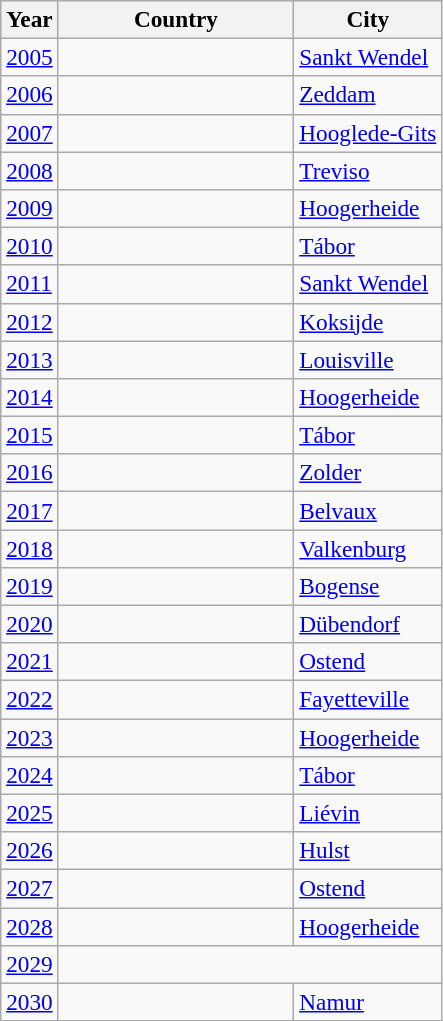<table class="wikitable" style="font-size:97%;">
<tr>
<th>Year</th>
<th width="150">Country</th>
<th>City</th>
</tr>
<tr>
<td><a href='#'>2005</a></td>
<td></td>
<td><a href='#'>Sankt Wendel</a></td>
</tr>
<tr>
<td><a href='#'>2006</a></td>
<td></td>
<td><a href='#'>Zeddam</a></td>
</tr>
<tr>
<td><a href='#'>2007</a></td>
<td></td>
<td><a href='#'>Hooglede-Gits</a></td>
</tr>
<tr>
<td><a href='#'>2008</a></td>
<td></td>
<td><a href='#'>Treviso</a></td>
</tr>
<tr>
<td><a href='#'>2009</a></td>
<td></td>
<td><a href='#'>Hoogerheide</a></td>
</tr>
<tr>
<td><a href='#'>2010</a></td>
<td></td>
<td><a href='#'>Tábor</a></td>
</tr>
<tr>
<td><a href='#'>2011</a></td>
<td></td>
<td><a href='#'>Sankt Wendel</a></td>
</tr>
<tr>
<td><a href='#'>2012</a></td>
<td></td>
<td><a href='#'>Koksijde</a></td>
</tr>
<tr>
<td><a href='#'>2013</a></td>
<td></td>
<td><a href='#'>Louisville</a></td>
</tr>
<tr>
<td><a href='#'>2014</a></td>
<td></td>
<td><a href='#'>Hoogerheide</a></td>
</tr>
<tr>
<td><a href='#'>2015</a></td>
<td></td>
<td><a href='#'>Tábor</a></td>
</tr>
<tr>
<td><a href='#'>2016</a></td>
<td></td>
<td><a href='#'>Zolder</a></td>
</tr>
<tr>
<td><a href='#'>2017</a></td>
<td></td>
<td><a href='#'>Belvaux</a></td>
</tr>
<tr>
<td><a href='#'>2018</a></td>
<td></td>
<td><a href='#'>Valkenburg</a></td>
</tr>
<tr>
<td><a href='#'>2019</a></td>
<td></td>
<td><a href='#'>Bogense</a></td>
</tr>
<tr>
<td><a href='#'>2020</a></td>
<td></td>
<td><a href='#'>Dübendorf</a></td>
</tr>
<tr>
<td><a href='#'>2021</a></td>
<td></td>
<td><a href='#'>Ostend</a></td>
</tr>
<tr>
<td><a href='#'>2022</a></td>
<td></td>
<td><a href='#'>Fayetteville</a></td>
</tr>
<tr>
<td><a href='#'>2023</a></td>
<td></td>
<td><a href='#'>Hoogerheide</a></td>
</tr>
<tr>
<td><a href='#'>2024</a></td>
<td></td>
<td><a href='#'>Tábor</a></td>
</tr>
<tr>
<td><a href='#'>2025</a></td>
<td></td>
<td><a href='#'>Liévin</a></td>
</tr>
<tr>
<td><a href='#'>2026</a></td>
<td></td>
<td><a href='#'>Hulst</a></td>
</tr>
<tr>
<td><a href='#'>2027</a></td>
<td></td>
<td><a href='#'>Ostend</a></td>
</tr>
<tr>
<td><a href='#'>2028</a></td>
<td></td>
<td><a href='#'>Hoogerheide</a></td>
</tr>
<tr>
<td><a href='#'>2029</a></td>
</tr>
<tr>
<td><a href='#'>2030</a></td>
<td></td>
<td><a href='#'>Namur</a></td>
</tr>
</table>
